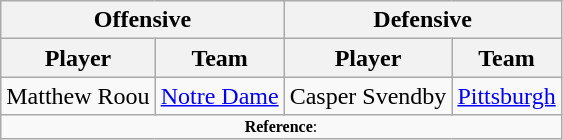<table class="wikitable" style="text-align: center;">
<tr>
<th colspan="2">Offensive</th>
<th colspan="2">Defensive</th>
</tr>
<tr>
<th>Player</th>
<th>Team</th>
<th>Player</th>
<th>Team</th>
</tr>
<tr>
<td>Matthew Roou</td>
<td><a href='#'>Notre Dame</a></td>
<td>Casper Svendby</td>
<td><a href='#'>Pittsburgh</a></td>
</tr>
<tr>
<td colspan="4"  style="font-size:8pt; text-align:center;"><strong>Reference</strong>:</td>
</tr>
</table>
